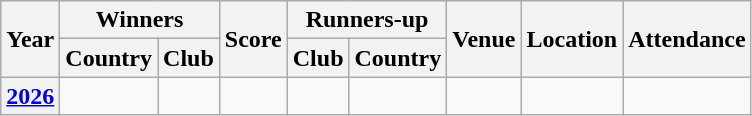<table class="wikitable plainrowheaders sortable">
<tr>
<th rowspan="2" scope="col">Year</th>
<th colspan="2" scope="col">Winners</th>
<th rowspan="2" scope="col">Score</th>
<th colspan="2" scope="col">Runners-up</th>
<th rowspan="2" scope="col">Venue</th>
<th rowspan="2" scope="col">Location</th>
<th rowspan="2" scope="col">Attendance</th>
</tr>
<tr>
<th scope="col">Country</th>
<th scope="col">Club</th>
<th scope="col">Club</th>
<th scope="col">Country</th>
</tr>
<tr>
<th scope="row" style="text-align:center"><a href='#'>2026</a></th>
<td></td>
<td></td>
<td align="center"></td>
<td></td>
<td></td>
<td></td>
<td></td>
<td style="text-align:center"></td>
</tr>
</table>
